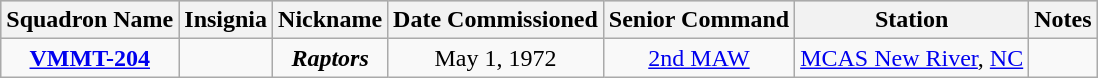<table class="wikitable" style="text-align:center;">
<tr style="background:#CCCCCC;">
<th><strong>Squadron Name</strong></th>
<th><strong>Insignia</strong></th>
<th><strong>Nickname</strong></th>
<th><strong>Date Commissioned</strong></th>
<th><strong>Senior Command</strong></th>
<th><strong>Station</strong></th>
<th><strong>Notes</strong></th>
</tr>
<tr>
<td><strong><a href='#'>VMMT-204</a></strong></td>
<td></td>
<td><strong><em>Raptors</em></strong></td>
<td>May 1, 1972</td>
<td><a href='#'>2nd MAW</a></td>
<td><a href='#'>MCAS New River</a>, <a href='#'>NC</a></td>
<td></td>
</tr>
</table>
